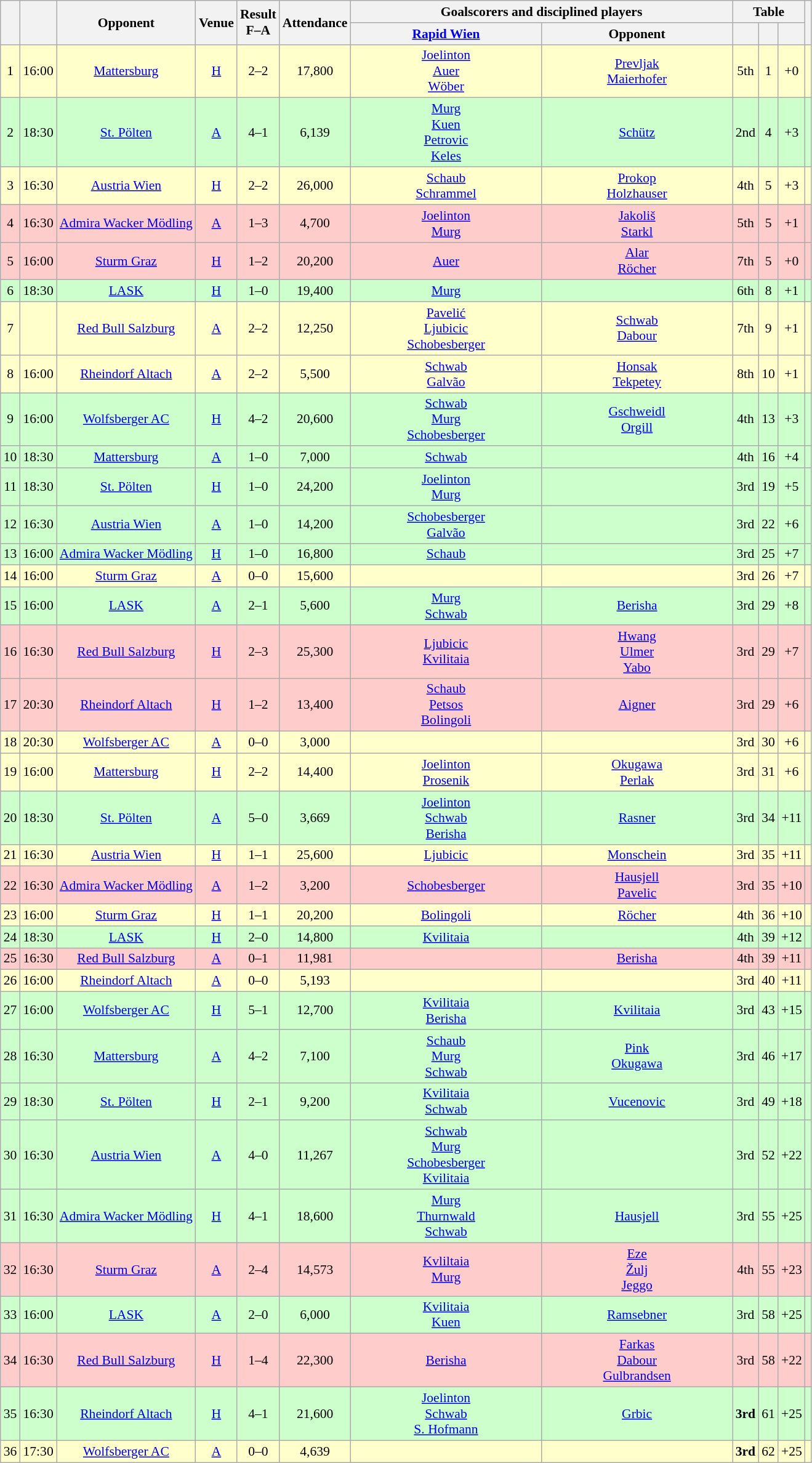<table class="wikitable" style="text-align:center; font-size:90%">
<tr>
<th rowspan="2"></th>
<th rowspan="2"></th>
<th rowspan="2">Opponent</th>
<th rowspan="2">Venue</th>
<th rowspan="2">Result<br>F–A</th>
<th rowspan="2">Attendance</th>
<th colspan="2">Goalscorers and disciplined players</th>
<th colspan="3">Table</th>
<th rowspan="2"></th>
</tr>
<tr>
<th style="width:200px"><a href='#'>Rapid Wien</a></th>
<th style="width:200px">Opponent</th>
<th></th>
<th></th>
<th></th>
</tr>
<tr style="background:#ffc">
<td>1</td>
<td> 16:00</td>
<td><a href='#'>Mattersburg</a></td>
<td><a href='#'>H</a></td>
<td>2–2</td>
<td>17,800</td>
<td><a href='#'>Joelinton</a>  <br> <a href='#'>Auer</a>  <br> <a href='#'>Wöber</a> </td>
<td><a href='#'>Prevljak</a>  <br> <a href='#'>Maierhofer</a> </td>
<td>5th</td>
<td>1</td>
<td>+0</td>
<td></td>
</tr>
<tr style="background:#cfc">
<td>2</td>
<td> 18:30</td>
<td><a href='#'>St. Pölten</a></td>
<td><a href='#'>A</a></td>
<td>4–1</td>
<td>6,139</td>
<td><a href='#'>Murg</a>  <br> <a href='#'>Kuen</a>  <br> <a href='#'>Petrovic</a>  <br> <a href='#'>Keles</a> </td>
<td><a href='#'>Schütz</a> </td>
<td>2nd</td>
<td>4</td>
<td>+3</td>
<td></td>
</tr>
<tr style="background:#ffc">
<td>3</td>
<td> 16:30</td>
<td><a href='#'>Austria Wien</a></td>
<td><a href='#'>H</a></td>
<td>2–2</td>
<td>26,000</td>
<td><a href='#'>Schaub</a>   <br> <a href='#'>Schrammel</a> </td>
<td><a href='#'>Prokop</a>  <br> <a href='#'>Holzhauser</a> </td>
<td>4th</td>
<td>5</td>
<td>+3</td>
<td></td>
</tr>
<tr style="background:#fcc">
<td>4</td>
<td> 16:30</td>
<td><a href='#'>Admira Wacker Mödling</a></td>
<td><a href='#'>A</a></td>
<td>1–3</td>
<td>4,700</td>
<td><a href='#'>Joelinton</a>  <br> <a href='#'>Murg</a> </td>
<td><a href='#'>Jakoliš</a>  <br> <a href='#'>Starkl</a>  </td>
<td>5th</td>
<td>5</td>
<td>+1</td>
<td></td>
</tr>
<tr style="background:#fcc">
<td>5</td>
<td> 16:00</td>
<td><a href='#'>Sturm Graz</a></td>
<td><a href='#'>H</a></td>
<td>1–2</td>
<td>20,200</td>
<td><a href='#'>Auer</a> </td>
<td><a href='#'>Alar</a>  <br> <a href='#'>Röcher</a> </td>
<td>7th</td>
<td>5</td>
<td>+0</td>
<td></td>
</tr>
<tr style="background:#cfc">
<td>6</td>
<td> 18:30</td>
<td><a href='#'>LASK</a></td>
<td><a href='#'>H</a></td>
<td>1–0</td>
<td>19,400</td>
<td><a href='#'>Murg</a> </td>
<td></td>
<td>6th</td>
<td>8</td>
<td>+1</td>
<td></td>
</tr>
<tr style="background:#ffc">
<td>7</td>
<td></td>
<td><a href='#'>Red Bull Salzburg</a></td>
<td><a href='#'>A</a></td>
<td>2–2</td>
<td>12,250</td>
<td><a href='#'>Pavelić</a>  <br> <a href='#'>Ljubicic</a>  <br> <a href='#'>Schobesberger</a> </td>
<td><a href='#'>Schwab</a>  <br> <a href='#'>Dabour</a> </td>
<td>7th</td>
<td>9</td>
<td>+1</td>
<td></td>
</tr>
<tr style="background:#ffc">
<td>8</td>
<td> 16:00</td>
<td><a href='#'>Rheindorf Altach</a></td>
<td><a href='#'>A</a></td>
<td>2–2</td>
<td>5,500</td>
<td><a href='#'>Schwab</a>  <br> <a href='#'>Galvão</a> </td>
<td><a href='#'>Honsak</a>  <br> <a href='#'>Tekpetey</a> </td>
<td>8th</td>
<td>10</td>
<td>+1</td>
<td></td>
</tr>
<tr style="background:#cfc">
<td>9</td>
<td> 16:00</td>
<td><a href='#'>Wolfsberger AC</a></td>
<td><a href='#'>H</a></td>
<td>4–2</td>
<td>20,600</td>
<td><a href='#'>Schwab</a>   <br> <a href='#'>Murg</a>  <br> <a href='#'>Schobesberger</a> </td>
<td><a href='#'>Gschweidl</a>  <br> <a href='#'>Orgill</a> </td>
<td>4th</td>
<td>13</td>
<td>+3</td>
<td></td>
</tr>
<tr style="background:#cfc">
<td>10</td>
<td> 18:30</td>
<td><a href='#'>Mattersburg</a></td>
<td><a href='#'>A</a></td>
<td>1–0</td>
<td>7,000</td>
<td><a href='#'>Schwab</a> </td>
<td></td>
<td>4th</td>
<td>16</td>
<td>+4</td>
<td></td>
</tr>
<tr style="background:#cfc">
<td>11</td>
<td> 18:30</td>
<td><a href='#'>St. Pölten</a></td>
<td><a href='#'>H</a></td>
<td>1–0</td>
<td>24,200</td>
<td><a href='#'>Joelinton</a>  <br> <a href='#'>Murg</a> </td>
<td></td>
<td>3rd</td>
<td>19</td>
<td>+5</td>
<td></td>
</tr>
<tr style="background:#cfc">
<td>12</td>
<td> 16:30</td>
<td><a href='#'>Austria Wien</a></td>
<td><a href='#'>A</a></td>
<td>1–0</td>
<td>14,200</td>
<td><a href='#'>Schobesberger</a>  <br> <a href='#'>Galvão</a> </td>
<td></td>
<td>3rd</td>
<td>22</td>
<td>+6</td>
<td></td>
</tr>
<tr style="background:#cfc">
<td>13</td>
<td> 16:00</td>
<td><a href='#'>Admira Wacker Mödling</a></td>
<td><a href='#'>H</a></td>
<td>1–0</td>
<td>16,800</td>
<td><a href='#'>Schaub</a> </td>
<td></td>
<td>3rd</td>
<td>25</td>
<td>+7</td>
<td></td>
</tr>
<tr style="background:#ffc">
<td>14</td>
<td> 16:00</td>
<td><a href='#'>Sturm Graz</a></td>
<td><a href='#'>A</a></td>
<td>0–0</td>
<td>15,600</td>
<td></td>
<td></td>
<td>3rd</td>
<td>26</td>
<td>+7</td>
<td></td>
</tr>
<tr style="background:#cfc">
<td>15</td>
<td> 16:00</td>
<td><a href='#'>LASK</a></td>
<td><a href='#'>A</a></td>
<td>2–1</td>
<td>5,600</td>
<td><a href='#'>Murg</a>  <br> <a href='#'>Schwab</a> </td>
<td><a href='#'>Berisha</a> </td>
<td>3rd</td>
<td>29</td>
<td>+8</td>
<td></td>
</tr>
<tr style="background:#fcc">
<td>16</td>
<td> 16:30</td>
<td><a href='#'>Red Bull Salzburg</a></td>
<td><a href='#'>H</a></td>
<td>2–3</td>
<td>25,300</td>
<td><a href='#'>Ljubicic</a>  <br> <a href='#'>Kvilitaia</a> </td>
<td><a href='#'>Hwang</a>  <br> <a href='#'>Ulmer</a>  <br> <a href='#'>Yabo</a> </td>
<td>3rd</td>
<td>29</td>
<td>+7</td>
<td></td>
</tr>
<tr style="background:#fcc">
<td>17</td>
<td> 20:30</td>
<td><a href='#'>Rheindorf Altach</a></td>
<td><a href='#'>H</a></td>
<td>1–2</td>
<td>13,400</td>
<td><a href='#'>Schaub</a>  <br> <a href='#'>Petsos</a>  <br> <a href='#'>Bolingoli</a> </td>
<td><a href='#'>Aigner</a>  </td>
<td>3rd</td>
<td>29</td>
<td>+6</td>
<td></td>
</tr>
<tr style="background:#ffc">
<td>18</td>
<td> 20:30</td>
<td><a href='#'>Wolfsberger AC</a></td>
<td><a href='#'>A</a></td>
<td>0–0</td>
<td>3,000</td>
<td></td>
<td></td>
<td>3rd</td>
<td>30</td>
<td>+6</td>
<td></td>
</tr>
<tr style="background:#ffc">
<td>19</td>
<td> 16:00</td>
<td><a href='#'>Mattersburg</a></td>
<td><a href='#'>H</a></td>
<td>2–2</td>
<td>14,400</td>
<td><a href='#'>Joelinton</a>  <br> <a href='#'>Prosenik</a> </td>
<td><a href='#'>Okugawa</a>  <br> <a href='#'>Perlak</a> </td>
<td>3rd</td>
<td>31</td>
<td>+6</td>
<td></td>
</tr>
<tr style="background:#cfc">
<td>20</td>
<td> 18:30</td>
<td><a href='#'>St. Pölten</a></td>
<td><a href='#'>A</a></td>
<td>5–0</td>
<td>3,669</td>
<td><a href='#'>Joelinton</a>    <br> <a href='#'>Schwab</a>   <br> <a href='#'>Berisha</a> </td>
<td><a href='#'>Rasner</a> </td>
<td>3rd</td>
<td>34</td>
<td>+11</td>
<td></td>
</tr>
<tr style="background:#ffc">
<td>21</td>
<td> 16:30</td>
<td><a href='#'>Austria Wien</a></td>
<td><a href='#'>H</a></td>
<td>1–1</td>
<td>25,600</td>
<td><a href='#'>Ljubicic</a> </td>
<td><a href='#'>Monschein</a> </td>
<td>3rd</td>
<td>35</td>
<td>+11</td>
<td></td>
</tr>
<tr style="background:#fcc">
<td>22</td>
<td> 16:30</td>
<td><a href='#'>Admira Wacker Mödling</a></td>
<td><a href='#'>A</a></td>
<td>1–2</td>
<td>3,200</td>
<td><a href='#'>Schobesberger</a> </td>
<td><a href='#'>Hausjell</a>  <br> <a href='#'>Pavelic</a> </td>
<td>3rd</td>
<td>35</td>
<td>+10</td>
<td></td>
</tr>
<tr style="background:#ffc">
<td>23</td>
<td> 16:00</td>
<td><a href='#'>Sturm Graz</a></td>
<td><a href='#'>H</a></td>
<td>1–1</td>
<td>20,200</td>
<td><a href='#'>Bolingoli</a> </td>
<td><a href='#'>Röcher</a> </td>
<td>4th</td>
<td>36</td>
<td>+10</td>
<td></td>
</tr>
<tr style="background:#cfc">
<td>24</td>
<td> 18:30</td>
<td><a href='#'>LASK</a></td>
<td><a href='#'>H</a></td>
<td>2–0</td>
<td>14,800</td>
<td><a href='#'>Kvilitaia</a>  </td>
<td></td>
<td>4th</td>
<td>39</td>
<td>+12</td>
<td></td>
</tr>
<tr style="background:#fcc">
<td>25</td>
<td> 16:30</td>
<td><a href='#'>Red Bull Salzburg</a></td>
<td><a href='#'>A</a></td>
<td>0–1</td>
<td>11,981</td>
<td></td>
<td><a href='#'>Berisha</a> </td>
<td>4th</td>
<td>39</td>
<td>+11</td>
<td></td>
</tr>
<tr style="background:#ffc">
<td>26</td>
<td> 16:00</td>
<td><a href='#'>Rheindorf Altach</a></td>
<td><a href='#'>A</a></td>
<td>0–0</td>
<td>5,193</td>
<td></td>
<td></td>
<td>3rd</td>
<td>40</td>
<td>+11</td>
<td></td>
</tr>
<tr style="background:#cfc">
<td>27</td>
<td> 16:00</td>
<td><a href='#'>Wolfsberger AC</a></td>
<td><a href='#'>H</a></td>
<td>5–1</td>
<td>12,700</td>
<td><a href='#'>Kvilitaia</a>    <br> <a href='#'>Berisha</a>  </td>
<td><a href='#'>Kvilitaia</a> </td>
<td>3rd</td>
<td>43</td>
<td>+15</td>
<td></td>
</tr>
<tr style="background:#cfc">
<td>28</td>
<td> 16:30</td>
<td><a href='#'>Mattersburg</a></td>
<td><a href='#'>A</a></td>
<td>4–2</td>
<td>7,100</td>
<td><a href='#'>Schaub</a>  <br> <a href='#'>Murg</a>   <br> <a href='#'>Schwab</a> </td>
<td><a href='#'>Pink</a>  <br> <a href='#'>Okugawa</a> </td>
<td>3rd</td>
<td>46</td>
<td>+17</td>
<td></td>
</tr>
<tr style="background:#cfc">
<td>29</td>
<td> 18:30</td>
<td><a href='#'>St. Pölten</a></td>
<td><a href='#'>H</a></td>
<td>2–1</td>
<td>9,200</td>
<td><a href='#'>Kvilitaia</a>  <br> <a href='#'>Schwab</a> </td>
<td><a href='#'>Vucenovic</a> </td>
<td>3rd</td>
<td>49</td>
<td>+18</td>
<td></td>
</tr>
<tr style="background:#cfc">
<td>30</td>
<td> 16:30</td>
<td><a href='#'>Austria Wien</a></td>
<td><a href='#'>A</a></td>
<td>4–0</td>
<td>11,267</td>
<td><a href='#'>Schwab</a>  <br> <a href='#'>Murg</a>  <br> <a href='#'>Schobesberger</a>  <br> <a href='#'>Kvilitaia</a> </td>
<td></td>
<td>3rd</td>
<td>52</td>
<td>+22</td>
<td></td>
</tr>
<tr style="background:#cfc">
<td>31</td>
<td> 16:30</td>
<td><a href='#'>Admira Wacker Mödling</a></td>
<td><a href='#'>H</a></td>
<td>4–1</td>
<td>18,600</td>
<td><a href='#'>Murg</a>   <br> <a href='#'>Thurnwald</a>  <br> <a href='#'>Schwab</a> </td>
<td><a href='#'>Hausjell</a> </td>
<td>3rd</td>
<td>55</td>
<td>+25</td>
<td></td>
</tr>
<tr style="background:#fcc">
<td>32</td>
<td> 16:30</td>
<td><a href='#'>Sturm Graz</a></td>
<td><a href='#'>A</a></td>
<td>2–4</td>
<td>14,573</td>
<td><a href='#'>Kvliltaia</a>  <br> <a href='#'>Murg</a> </td>
<td><a href='#'>Eze</a>   <br> <a href='#'>Žulj</a>  <br> <a href='#'>Jeggo</a> </td>
<td>4th</td>
<td>55</td>
<td>+23</td>
<td></td>
</tr>
<tr style="background:#cfc">
<td>33</td>
<td> 16:00</td>
<td><a href='#'>LASK</a></td>
<td><a href='#'>A</a></td>
<td>2–0</td>
<td>6,000</td>
<td><a href='#'>Kvilitaia</a>  <br> <a href='#'>Kuen</a> </td>
<td><a href='#'>Ramsebner</a> </td>
<td>3rd</td>
<td>58</td>
<td>+25</td>
<td></td>
</tr>
<tr style="background:#fcc">
<td>34</td>
<td> 16:30</td>
<td><a href='#'>Red Bull Salzburg</a></td>
<td><a href='#'>H</a></td>
<td>1–4</td>
<td>22,300</td>
<td><a href='#'>Berisha</a> </td>
<td><a href='#'>Farkas</a>  <br> <a href='#'>Dabour</a>   <br> <a href='#'>Gulbrandsen</a> </td>
<td>3rd</td>
<td>58</td>
<td>+22</td>
<td></td>
</tr>
<tr style="background:#cfc">
<td>35</td>
<td> 16:30</td>
<td><a href='#'>Rheindorf Altach</a></td>
<td><a href='#'>H</a></td>
<td>4–1</td>
<td>21,600</td>
<td><a href='#'>Joelinton</a>   <br> <a href='#'>Schwab</a>  <br> <a href='#'>S. Hofmann</a> </td>
<td><a href='#'>Grbic</a> </td>
<td><strong>3rd</strong></td>
<td>61</td>
<td>+25</td>
<td></td>
</tr>
<tr style="background:#ffc">
<td>36</td>
<td> 17:30</td>
<td><a href='#'>Wolfsberger AC</a></td>
<td><a href='#'>A</a></td>
<td>0–0</td>
<td>4,639</td>
<td></td>
<td></td>
<td><strong>3rd</strong></td>
<td>62</td>
<td>+25</td>
<td></td>
</tr>
</table>
